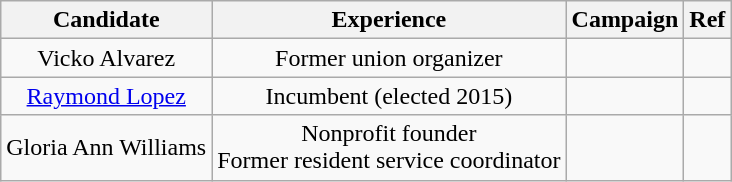<table class="wikitable" style="text-align:center">
<tr>
<th>Candidate</th>
<th>Experience</th>
<th>Campaign</th>
<th>Ref</th>
</tr>
<tr>
<td>Vicko Alvarez</td>
<td>Former union organizer</td>
<td></td>
<td></td>
</tr>
<tr>
<td><a href='#'>Raymond Lopez</a></td>
<td>Incumbent (elected 2015)</td>
<td></td>
<td></td>
</tr>
<tr>
<td>Gloria Ann Williams</td>
<td>Nonprofit founder<br>Former resident service coordinator</td>
<td></td>
<td></td>
</tr>
</table>
